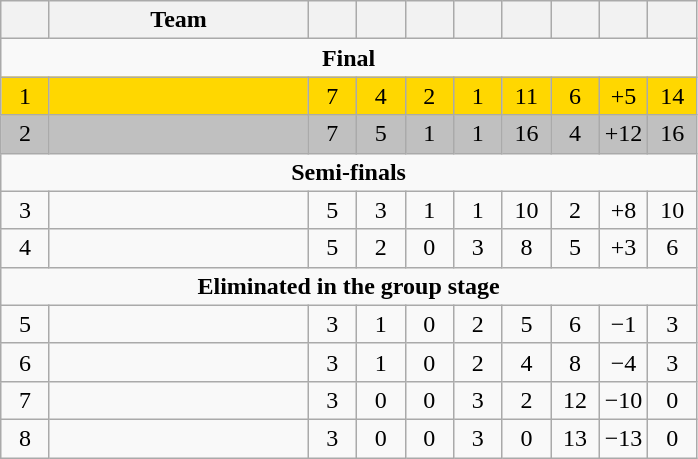<table class="wikitable" style="text-align:center">
<tr>
<th width="25"></th>
<th width="165">Team</th>
<th width="25"></th>
<th width="25"></th>
<th width="25"></th>
<th width="25"></th>
<th width="25"></th>
<th width="25"></th>
<th width="25"></th>
<th width="25"></th>
</tr>
<tr>
<td colspan=10><strong>Final</strong></td>
</tr>
<tr style="background:#FFD700;">
<td>1</td>
<td align=left></td>
<td>7</td>
<td>4</td>
<td>2</td>
<td>1</td>
<td>11</td>
<td>6</td>
<td>+5</td>
<td>14</td>
</tr>
<tr style="background:#C0C0C0;">
<td>2</td>
<td align=left></td>
<td>7</td>
<td>5</td>
<td>1</td>
<td>1</td>
<td>16</td>
<td>4</td>
<td>+12</td>
<td>16</td>
</tr>
<tr>
<td colspan=10><strong>Semi-finals</strong></td>
</tr>
<tr>
<td>3</td>
<td align=left></td>
<td>5</td>
<td>3</td>
<td>1</td>
<td>1</td>
<td>10</td>
<td>2</td>
<td>+8</td>
<td>10</td>
</tr>
<tr>
<td>4</td>
<td align=left></td>
<td>5</td>
<td>2</td>
<td>0</td>
<td>3</td>
<td>8</td>
<td>5</td>
<td>+3</td>
<td>6</td>
</tr>
<tr>
<td colspan=10><strong>Eliminated in the group stage</strong></td>
</tr>
<tr>
<td>5</td>
<td align=left></td>
<td>3</td>
<td>1</td>
<td>0</td>
<td>2</td>
<td>5</td>
<td>6</td>
<td>−1</td>
<td>3</td>
</tr>
<tr>
<td>6</td>
<td align=left></td>
<td>3</td>
<td>1</td>
<td>0</td>
<td>2</td>
<td>4</td>
<td>8</td>
<td>−4</td>
<td>3</td>
</tr>
<tr>
<td>7</td>
<td align=left></td>
<td>3</td>
<td>0</td>
<td>0</td>
<td>3</td>
<td>2</td>
<td>12</td>
<td>−10</td>
<td>0</td>
</tr>
<tr>
<td>8</td>
<td align=left></td>
<td>3</td>
<td>0</td>
<td>0</td>
<td>3</td>
<td>0</td>
<td>13</td>
<td>−13</td>
<td>0</td>
</tr>
</table>
